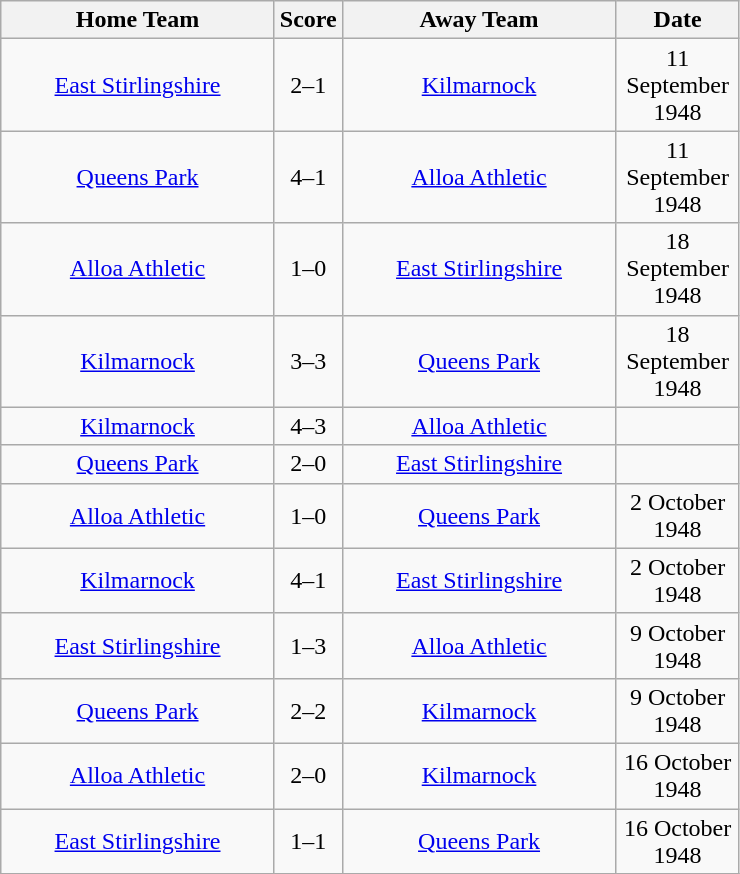<table class="wikitable" style="text-align:center;">
<tr>
<th width=175>Home Team</th>
<th width=20>Score</th>
<th width=175>Away Team</th>
<th width= 75>Date</th>
</tr>
<tr>
<td><a href='#'>East Stirlingshire</a></td>
<td>2–1</td>
<td><a href='#'>Kilmarnock</a></td>
<td>11 September 1948</td>
</tr>
<tr>
<td><a href='#'>Queens Park</a></td>
<td>4–1</td>
<td><a href='#'>Alloa Athletic</a></td>
<td>11 September 1948</td>
</tr>
<tr>
<td><a href='#'>Alloa Athletic</a></td>
<td>1–0</td>
<td><a href='#'>East Stirlingshire</a></td>
<td>18 September 1948</td>
</tr>
<tr>
<td><a href='#'>Kilmarnock</a></td>
<td>3–3</td>
<td><a href='#'>Queens Park</a></td>
<td>18 September 1948</td>
</tr>
<tr>
<td><a href='#'>Kilmarnock</a></td>
<td>4–3</td>
<td><a href='#'>Alloa Athletic</a></td>
<td></td>
</tr>
<tr>
<td><a href='#'>Queens Park</a></td>
<td>2–0</td>
<td><a href='#'>East Stirlingshire</a></td>
<td></td>
</tr>
<tr>
<td><a href='#'>Alloa Athletic</a></td>
<td>1–0</td>
<td><a href='#'>Queens Park</a></td>
<td>2 October 1948</td>
</tr>
<tr>
<td><a href='#'>Kilmarnock</a></td>
<td>4–1</td>
<td><a href='#'>East Stirlingshire</a></td>
<td>2 October 1948</td>
</tr>
<tr>
<td><a href='#'>East Stirlingshire</a></td>
<td>1–3</td>
<td><a href='#'>Alloa Athletic</a></td>
<td>9 October 1948</td>
</tr>
<tr>
<td><a href='#'>Queens Park</a></td>
<td>2–2</td>
<td><a href='#'>Kilmarnock</a></td>
<td>9 October 1948</td>
</tr>
<tr>
<td><a href='#'>Alloa Athletic</a></td>
<td>2–0</td>
<td><a href='#'>Kilmarnock</a></td>
<td>16 October 1948</td>
</tr>
<tr>
<td><a href='#'>East Stirlingshire</a></td>
<td>1–1</td>
<td><a href='#'>Queens Park</a></td>
<td>16 October 1948</td>
</tr>
<tr>
</tr>
</table>
